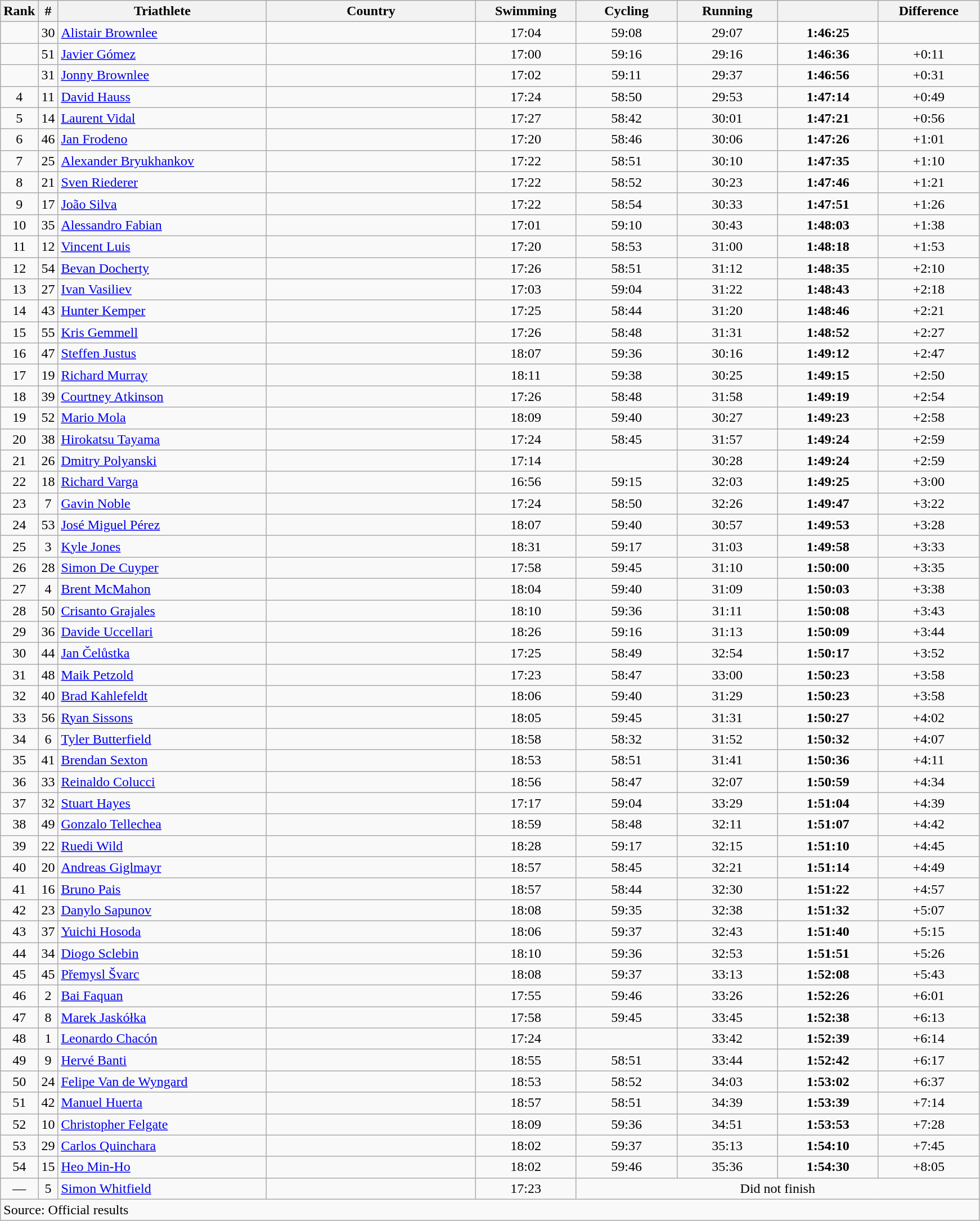<table class="wikitable sortable" style="text-align:center">
<tr>
<th>Rank</th>
<th>#</th>
<th style="width:15em">Triathlete</th>
<th style="width:15em">Country</th>
<th style="width:7em">Swimming</th>
<th style="width:7em">Cycling</th>
<th style="width:7em">Running</th>
<th style="width:7em"></th>
<th style="width:7em">Difference</th>
</tr>
<tr>
<td></td>
<td>30</td>
<td align=left><a href='#'>Alistair Brownlee</a></td>
<td></td>
<td>17:04</td>
<td>59:08</td>
<td>29:07</td>
<td><strong>1:46:25</strong></td>
<td></td>
</tr>
<tr>
<td></td>
<td>51</td>
<td align=left><a href='#'>Javier Gómez</a></td>
<td></td>
<td>17:00</td>
<td>59:16</td>
<td>29:16</td>
<td><strong>1:46:36</strong></td>
<td>+0:11</td>
</tr>
<tr>
<td></td>
<td>31</td>
<td align=left><a href='#'>Jonny Brownlee</a></td>
<td></td>
<td>17:02</td>
<td>59:11</td>
<td>29:37</td>
<td><strong>1:46:56</strong></td>
<td>+0:31</td>
</tr>
<tr>
<td>4</td>
<td>11</td>
<td align=left><a href='#'>David Hauss</a></td>
<td></td>
<td>17:24</td>
<td>58:50</td>
<td>29:53</td>
<td><strong>1:47:14</strong></td>
<td>+0:49</td>
</tr>
<tr>
<td>5</td>
<td>14</td>
<td align=left><a href='#'>Laurent Vidal</a></td>
<td></td>
<td>17:27</td>
<td>58:42</td>
<td>30:01</td>
<td><strong>1:47:21</strong></td>
<td>+0:56</td>
</tr>
<tr>
<td>6</td>
<td>46</td>
<td align=left><a href='#'>Jan Frodeno</a></td>
<td></td>
<td>17:20</td>
<td>58:46</td>
<td>30:06</td>
<td><strong>1:47:26</strong></td>
<td>+1:01</td>
</tr>
<tr>
<td>7</td>
<td>25</td>
<td align=left><a href='#'>Alexander Bryukhankov</a></td>
<td></td>
<td>17:22</td>
<td>58:51</td>
<td>30:10</td>
<td><strong>1:47:35</strong></td>
<td>+1:10</td>
</tr>
<tr>
<td>8</td>
<td>21</td>
<td align=left><a href='#'>Sven Riederer</a></td>
<td></td>
<td>17:22</td>
<td>58:52</td>
<td>30:23</td>
<td><strong>1:47:46</strong></td>
<td>+1:21</td>
</tr>
<tr>
<td>9</td>
<td>17</td>
<td align=left><a href='#'>João Silva</a></td>
<td></td>
<td>17:22</td>
<td>58:54</td>
<td>30:33</td>
<td><strong>1:47:51</strong></td>
<td>+1:26</td>
</tr>
<tr>
<td>10</td>
<td>35</td>
<td align=left><a href='#'>Alessandro Fabian</a></td>
<td></td>
<td>17:01</td>
<td>59:10</td>
<td>30:43</td>
<td><strong>1:48:03</strong></td>
<td>+1:38</td>
</tr>
<tr>
<td>11</td>
<td>12</td>
<td align=left><a href='#'>Vincent Luis</a></td>
<td></td>
<td>17:20</td>
<td>58:53</td>
<td>31:00</td>
<td><strong>1:48:18</strong></td>
<td>+1:53</td>
</tr>
<tr>
<td>12</td>
<td>54</td>
<td align=left><a href='#'>Bevan Docherty</a></td>
<td></td>
<td>17:26</td>
<td>58:51</td>
<td>31:12</td>
<td><strong>1:48:35</strong></td>
<td>+2:10</td>
</tr>
<tr>
<td>13</td>
<td>27</td>
<td align=left><a href='#'>Ivan Vasiliev</a></td>
<td></td>
<td>17:03</td>
<td>59:04</td>
<td>31:22</td>
<td><strong>1:48:43</strong></td>
<td>+2:18</td>
</tr>
<tr>
<td>14</td>
<td>43</td>
<td align=left><a href='#'>Hunter Kemper</a></td>
<td></td>
<td>17:25</td>
<td>58:44</td>
<td>31:20</td>
<td><strong>1:48:46</strong></td>
<td>+2:21</td>
</tr>
<tr>
<td>15</td>
<td>55</td>
<td align=left><a href='#'>Kris Gemmell</a></td>
<td></td>
<td>17:26</td>
<td>58:48</td>
<td>31:31</td>
<td><strong>1:48:52</strong></td>
<td>+2:27</td>
</tr>
<tr>
<td>16</td>
<td>47</td>
<td align=left><a href='#'>Steffen Justus</a></td>
<td></td>
<td>18:07</td>
<td>59:36</td>
<td>30:16</td>
<td><strong>1:49:12</strong></td>
<td>+2:47</td>
</tr>
<tr>
<td>17</td>
<td>19</td>
<td align=left><a href='#'>Richard Murray</a></td>
<td></td>
<td>18:11</td>
<td>59:38</td>
<td>30:25</td>
<td><strong>1:49:15</strong></td>
<td>+2:50</td>
</tr>
<tr>
<td>18</td>
<td>39</td>
<td align=left><a href='#'>Courtney Atkinson</a></td>
<td></td>
<td>17:26</td>
<td>58:48</td>
<td>31:58</td>
<td><strong>1:49:19</strong></td>
<td>+2:54</td>
</tr>
<tr>
<td>19</td>
<td>52</td>
<td align=left><a href='#'>Mario Mola</a></td>
<td></td>
<td>18:09</td>
<td>59:40</td>
<td>30:27</td>
<td><strong>1:49:23</strong></td>
<td>+2:58</td>
</tr>
<tr>
<td>20</td>
<td>38</td>
<td align=left><a href='#'>Hirokatsu Tayama</a></td>
<td></td>
<td>17:24</td>
<td>58:45</td>
<td>31:57</td>
<td><strong>1:49:24</strong></td>
<td>+2:59</td>
</tr>
<tr>
<td>21</td>
<td>26</td>
<td align=left><a href='#'>Dmitry Polyanski</a></td>
<td></td>
<td>17:14</td>
<td></td>
<td>30:28</td>
<td><strong>1:49:24</strong></td>
<td>+2:59</td>
</tr>
<tr>
<td>22</td>
<td>18</td>
<td align=left><a href='#'>Richard Varga</a></td>
<td></td>
<td>16:56</td>
<td>59:15</td>
<td>32:03</td>
<td><strong>1:49:25</strong></td>
<td>+3:00</td>
</tr>
<tr>
<td>23</td>
<td>7</td>
<td align=left><a href='#'>Gavin Noble</a></td>
<td></td>
<td>17:24</td>
<td>58:50</td>
<td>32:26</td>
<td><strong>1:49:47</strong></td>
<td>+3:22</td>
</tr>
<tr>
<td>24</td>
<td>53</td>
<td align=left><a href='#'>José Miguel Pérez</a></td>
<td></td>
<td>18:07</td>
<td>59:40</td>
<td>30:57</td>
<td><strong>1:49:53</strong></td>
<td>+3:28</td>
</tr>
<tr>
<td>25</td>
<td>3</td>
<td align=left><a href='#'>Kyle Jones</a></td>
<td></td>
<td>18:31</td>
<td>59:17</td>
<td>31:03</td>
<td><strong>1:49:58</strong></td>
<td>+3:33</td>
</tr>
<tr>
<td>26</td>
<td>28</td>
<td align=left><a href='#'>Simon De Cuyper</a></td>
<td></td>
<td>17:58</td>
<td>59:45</td>
<td>31:10</td>
<td><strong>1:50:00</strong></td>
<td>+3:35</td>
</tr>
<tr>
<td>27</td>
<td>4</td>
<td align=left><a href='#'>Brent McMahon</a></td>
<td></td>
<td>18:04</td>
<td>59:40</td>
<td>31:09</td>
<td><strong>1:50:03</strong></td>
<td>+3:38</td>
</tr>
<tr>
<td>28</td>
<td>50</td>
<td align=left><a href='#'>Crisanto Grajales</a></td>
<td></td>
<td>18:10</td>
<td>59:36</td>
<td>31:11</td>
<td><strong>1:50:08</strong></td>
<td>+3:43</td>
</tr>
<tr>
<td>29</td>
<td>36</td>
<td align=left><a href='#'>Davide Uccellari</a></td>
<td></td>
<td>18:26</td>
<td>59:16</td>
<td>31:13</td>
<td><strong>1:50:09</strong></td>
<td>+3:44</td>
</tr>
<tr>
<td>30</td>
<td>44</td>
<td align=left><a href='#'>Jan Čelůstka</a></td>
<td></td>
<td>17:25</td>
<td>58:49</td>
<td>32:54</td>
<td><strong>1:50:17</strong></td>
<td>+3:52</td>
</tr>
<tr>
<td>31</td>
<td>48</td>
<td align=left><a href='#'>Maik Petzold</a></td>
<td></td>
<td>17:23</td>
<td>58:47</td>
<td>33:00</td>
<td><strong>1:50:23</strong></td>
<td>+3:58</td>
</tr>
<tr>
<td>32</td>
<td>40</td>
<td align=left><a href='#'>Brad Kahlefeldt</a></td>
<td></td>
<td>18:06</td>
<td>59:40</td>
<td>31:29</td>
<td><strong>1:50:23</strong></td>
<td>+3:58</td>
</tr>
<tr>
<td>33</td>
<td>56</td>
<td align=left><a href='#'>Ryan Sissons</a></td>
<td></td>
<td>18:05</td>
<td>59:45</td>
<td>31:31</td>
<td><strong>1:50:27</strong></td>
<td>+4:02</td>
</tr>
<tr>
<td>34</td>
<td>6</td>
<td align=left><a href='#'>Tyler Butterfield</a></td>
<td></td>
<td>18:58</td>
<td>58:32</td>
<td>31:52</td>
<td><strong>1:50:32</strong></td>
<td>+4:07</td>
</tr>
<tr>
<td>35</td>
<td>41</td>
<td align=left><a href='#'>Brendan Sexton</a></td>
<td></td>
<td>18:53</td>
<td>58:51</td>
<td>31:41</td>
<td><strong>1:50:36</strong></td>
<td>+4:11</td>
</tr>
<tr>
<td>36</td>
<td>33</td>
<td align=left><a href='#'>Reinaldo Colucci</a></td>
<td></td>
<td>18:56</td>
<td>58:47</td>
<td>32:07</td>
<td><strong>1:50:59</strong></td>
<td>+4:34</td>
</tr>
<tr>
<td>37</td>
<td>32</td>
<td align=left><a href='#'>Stuart Hayes</a></td>
<td></td>
<td>17:17</td>
<td>59:04</td>
<td>33:29</td>
<td><strong>1:51:04</strong></td>
<td>+4:39</td>
</tr>
<tr>
<td>38</td>
<td>49</td>
<td align=left><a href='#'>Gonzalo Tellechea</a></td>
<td></td>
<td>18:59</td>
<td>58:48</td>
<td>32:11</td>
<td><strong>1:51:07</strong></td>
<td>+4:42</td>
</tr>
<tr>
<td>39</td>
<td>22</td>
<td align=left><a href='#'>Ruedi Wild</a></td>
<td></td>
<td>18:28</td>
<td>59:17</td>
<td>32:15</td>
<td><strong>1:51:10</strong></td>
<td>+4:45</td>
</tr>
<tr>
<td>40</td>
<td>20</td>
<td align=left><a href='#'>Andreas Giglmayr</a></td>
<td></td>
<td>18:57</td>
<td>58:45</td>
<td>32:21</td>
<td><strong>1:51:14</strong></td>
<td>+4:49</td>
</tr>
<tr>
<td>41</td>
<td>16</td>
<td align=left><a href='#'>Bruno Pais</a></td>
<td></td>
<td>18:57</td>
<td>58:44</td>
<td>32:30</td>
<td><strong>1:51:22</strong></td>
<td>+4:57</td>
</tr>
<tr>
<td>42</td>
<td>23</td>
<td align=left><a href='#'>Danylo Sapunov</a></td>
<td></td>
<td>18:08</td>
<td>59:35</td>
<td>32:38</td>
<td><strong>1:51:32</strong></td>
<td>+5:07</td>
</tr>
<tr>
<td>43</td>
<td>37</td>
<td align=left><a href='#'>Yuichi Hosoda</a></td>
<td></td>
<td>18:06</td>
<td>59:37</td>
<td>32:43</td>
<td><strong>1:51:40</strong></td>
<td>+5:15</td>
</tr>
<tr>
<td>44</td>
<td>34</td>
<td align=left><a href='#'>Diogo Sclebin</a></td>
<td></td>
<td>18:10</td>
<td>59:36</td>
<td>32:53</td>
<td><strong>1:51:51</strong></td>
<td>+5:26</td>
</tr>
<tr>
<td>45</td>
<td>45</td>
<td align=left><a href='#'>Přemysl Švarc</a></td>
<td></td>
<td>18:08</td>
<td>59:37</td>
<td>33:13</td>
<td><strong>1:52:08</strong></td>
<td>+5:43</td>
</tr>
<tr>
<td>46</td>
<td>2</td>
<td align=left><a href='#'>Bai Faquan</a></td>
<td></td>
<td>17:55</td>
<td>59:46</td>
<td>33:26</td>
<td><strong>1:52:26</strong></td>
<td>+6:01</td>
</tr>
<tr>
<td>47</td>
<td>8</td>
<td align=left><a href='#'>Marek Jaskółka</a></td>
<td></td>
<td>17:58</td>
<td>59:45</td>
<td>33:45</td>
<td><strong>1:52:38</strong></td>
<td>+6:13</td>
</tr>
<tr>
<td>48</td>
<td>1</td>
<td align=left><a href='#'>Leonardo Chacón</a></td>
<td></td>
<td>17:24</td>
<td></td>
<td>33:42</td>
<td><strong>1:52:39</strong></td>
<td>+6:14</td>
</tr>
<tr>
<td>49</td>
<td>9</td>
<td align=left><a href='#'>Hervé Banti</a></td>
<td></td>
<td>18:55</td>
<td>58:51</td>
<td>33:44</td>
<td><strong>1:52:42</strong></td>
<td>+6:17</td>
</tr>
<tr>
<td>50</td>
<td>24</td>
<td align=left><a href='#'>Felipe Van de Wyngard</a></td>
<td></td>
<td>18:53</td>
<td>58:52</td>
<td>34:03</td>
<td><strong>1:53:02</strong></td>
<td>+6:37</td>
</tr>
<tr>
<td>51</td>
<td>42</td>
<td align=left><a href='#'>Manuel Huerta</a></td>
<td></td>
<td>18:57</td>
<td>58:51</td>
<td>34:39</td>
<td><strong>1:53:39</strong></td>
<td>+7:14</td>
</tr>
<tr>
<td>52</td>
<td>10</td>
<td align=left><a href='#'>Christopher Felgate</a></td>
<td></td>
<td>18:09</td>
<td>59:36</td>
<td>34:51</td>
<td><strong>1:53:53</strong></td>
<td>+7:28</td>
</tr>
<tr>
<td>53</td>
<td>29</td>
<td align=left><a href='#'>Carlos Quinchara</a></td>
<td></td>
<td>18:02</td>
<td>59:37</td>
<td>35:13</td>
<td><strong>1:54:10</strong></td>
<td>+7:45</td>
</tr>
<tr>
<td>54</td>
<td>15</td>
<td align=left><a href='#'>Heo Min-Ho</a></td>
<td></td>
<td>18:02</td>
<td>59:46</td>
<td>35:36</td>
<td><strong>1:54:30</strong></td>
<td>+8:05</td>
</tr>
<tr>
<td>—</td>
<td>5</td>
<td align=left><a href='#'>Simon Whitfield</a></td>
<td></td>
<td>17:23</td>
<td colspan=4>Did not finish</td>
</tr>
<tr class="sortbottom">
<td colspan="9" style="text-align:left;">Source: Official results</td>
</tr>
</table>
